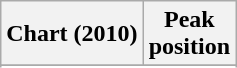<table class="wikitable sortable plainrowheaders">
<tr>
<th scope="col">Chart (2010)</th>
<th scope="col">Peak<br>position</th>
</tr>
<tr>
</tr>
<tr>
</tr>
<tr>
</tr>
<tr>
</tr>
<tr>
</tr>
<tr>
</tr>
<tr>
</tr>
</table>
